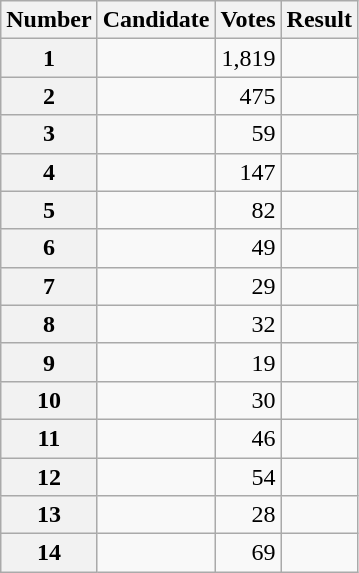<table class="wikitable sortable">
<tr>
<th scope="col">Number</th>
<th scope="col">Candidate</th>
<th scope="col">Votes</th>
<th scope="col">Result</th>
</tr>
<tr>
<th scope="row">1</th>
<td></td>
<td style="text-align:right">1,819</td>
<td></td>
</tr>
<tr>
<th scope="row">2</th>
<td></td>
<td style="text-align:right">475</td>
<td></td>
</tr>
<tr>
<th scope="row">3</th>
<td></td>
<td style="text-align:right">59</td>
<td></td>
</tr>
<tr>
<th scope="row">4</th>
<td></td>
<td style="text-align:right">147</td>
<td></td>
</tr>
<tr>
<th scope="row">5</th>
<td></td>
<td style="text-align:right">82</td>
<td></td>
</tr>
<tr>
<th scope="row">6</th>
<td></td>
<td style="text-align:right">49</td>
<td></td>
</tr>
<tr>
<th scope="row">7</th>
<td></td>
<td style="text-align:right">29</td>
<td></td>
</tr>
<tr>
<th scope="row">8</th>
<td></td>
<td style="text-align:right">32</td>
<td></td>
</tr>
<tr>
<th scope="row">9</th>
<td></td>
<td style="text-align:right">19</td>
<td></td>
</tr>
<tr>
<th scope="row">10</th>
<td></td>
<td style="text-align:right">30</td>
<td></td>
</tr>
<tr>
<th scope="row">11</th>
<td></td>
<td style="text-align:right">46</td>
<td></td>
</tr>
<tr>
<th scope="row">12</th>
<td></td>
<td style="text-align:right">54</td>
<td></td>
</tr>
<tr>
<th scope="row">13</th>
<td></td>
<td style="text-align:right">28</td>
<td></td>
</tr>
<tr>
<th scope="row">14</th>
<td></td>
<td style="text-align:right">69</td>
<td></td>
</tr>
</table>
